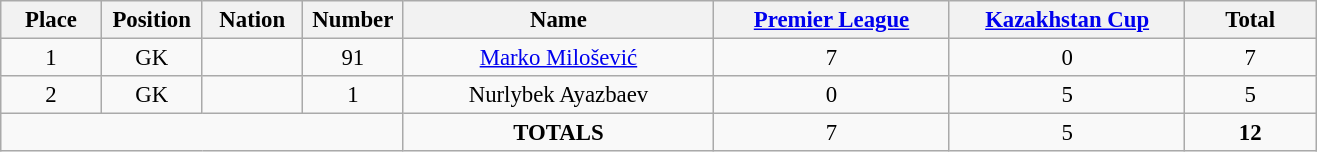<table class="wikitable" style="font-size: 95%; text-align: center;">
<tr>
<th width=60>Place</th>
<th width=60>Position</th>
<th width=60>Nation</th>
<th width=60>Number</th>
<th width=200>Name</th>
<th width=150><a href='#'>Premier League</a></th>
<th width=150><a href='#'>Kazakhstan Cup</a></th>
<th width=80>Total</th>
</tr>
<tr>
<td>1</td>
<td>GK</td>
<td></td>
<td>91</td>
<td><a href='#'>Marko Milošević</a></td>
<td>7</td>
<td>0</td>
<td>7</td>
</tr>
<tr>
<td>2</td>
<td>GK</td>
<td></td>
<td>1</td>
<td>Nurlybek Ayazbaev</td>
<td>0</td>
<td>5</td>
<td>5</td>
</tr>
<tr>
<td colspan="4"></td>
<td><strong>TOTALS</strong></td>
<td>7</td>
<td>5</td>
<td><strong>12</strong></td>
</tr>
</table>
